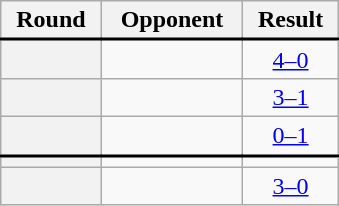<table class="wikitable plainrowheaders" style="text-align:center;margin-left:1em;float:right;clear:right;min-width:226px">
<tr>
<th scope="col">Round</th>
<th scope="col">Opponent</th>
<th scope="col">Result</th>
</tr>
<tr style="border-top:2px solid black">
<th scope="row" style="text-align:center"></th>
<td align="left"></td>
<td><a href='#'>4–0</a></td>
</tr>
<tr>
<th scope="row" style="text-align:center"></th>
<td align="left"></td>
<td><a href='#'>3–1</a></td>
</tr>
<tr>
<th scope="row" style="text-align:center"></th>
<td align="left"></td>
<td><a href='#'>0–1</a></td>
</tr>
<tr style="border-top:2px solid black">
<th scope="row" style="text-align:center"></th>
<td align="left"></td>
<td></td>
</tr>
<tr>
<th scope="row" style="text-align:center"></th>
<td align="left"></td>
<td><a href='#'>3–0</a></td>
</tr>
</table>
